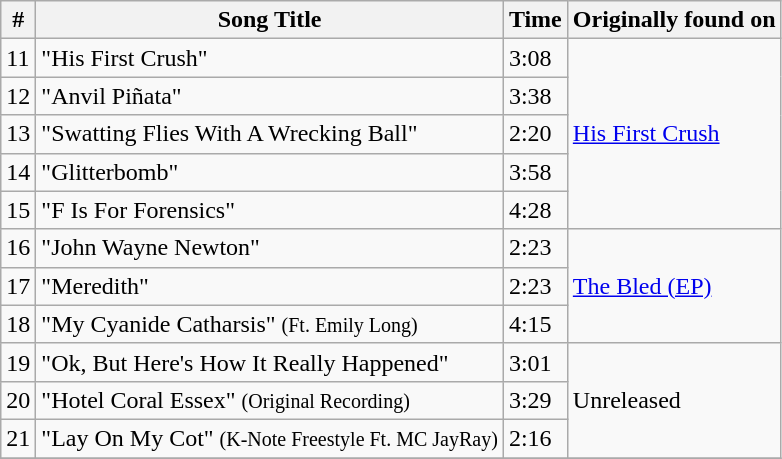<table class="wikitable">
<tr>
<th>#</th>
<th>Song Title</th>
<th>Time</th>
<th>Originally found on</th>
</tr>
<tr>
<td>11</td>
<td>"His First Crush"</td>
<td>3:08</td>
<td rowspan="5"><a href='#'>His First Crush</a></td>
</tr>
<tr>
<td>12</td>
<td>"Anvil Piñata"</td>
<td>3:38</td>
</tr>
<tr>
<td>13</td>
<td>"Swatting Flies With A Wrecking Ball"</td>
<td>2:20</td>
</tr>
<tr>
<td>14</td>
<td>"Glitterbomb"</td>
<td>3:58</td>
</tr>
<tr>
<td>15</td>
<td>"F Is For Forensics"</td>
<td>4:28</td>
</tr>
<tr>
<td>16</td>
<td>"John Wayne Newton"</td>
<td>2:23</td>
<td rowspan="3"><a href='#'>The Bled (EP)</a></td>
</tr>
<tr>
<td>17</td>
<td>"Meredith"</td>
<td>2:23</td>
</tr>
<tr>
<td>18</td>
<td>"My Cyanide Catharsis" <small>(Ft. Emily Long)</small></td>
<td>4:15</td>
</tr>
<tr>
<td>19</td>
<td>"Ok, But Here's How It Really Happened"</td>
<td>3:01</td>
<td rowspan="3">Unreleased</td>
</tr>
<tr>
<td>20</td>
<td>"Hotel Coral Essex" <small>(Original Recording)</small></td>
<td>3:29</td>
</tr>
<tr>
<td>21</td>
<td>"Lay On My Cot" <small>(K-Note Freestyle Ft. MC JayRay)</small></td>
<td>2:16</td>
</tr>
<tr>
</tr>
</table>
